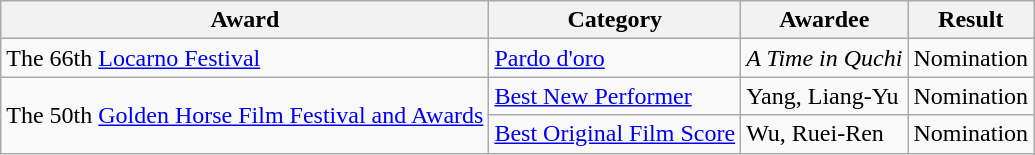<table class="wikitable">
<tr>
<th>Award</th>
<th>Category</th>
<th>Awardee</th>
<th>Result</th>
</tr>
<tr>
<td>The 66th <a href='#'>Locarno Festival</a></td>
<td><a href='#'>Pardo d'oro</a></td>
<td><em>A Time in Quchi</em></td>
<td>Nomination</td>
</tr>
<tr>
<td rowspan="2">The 50th <a href='#'>Golden Horse Film Festival and Awards</a></td>
<td><a href='#'>Best New Performer</a></td>
<td>Yang, Liang-Yu</td>
<td>Nomination</td>
</tr>
<tr>
<td><a href='#'>Best Original Film Score</a></td>
<td>Wu, Ruei-Ren</td>
<td>Nomination</td>
</tr>
</table>
